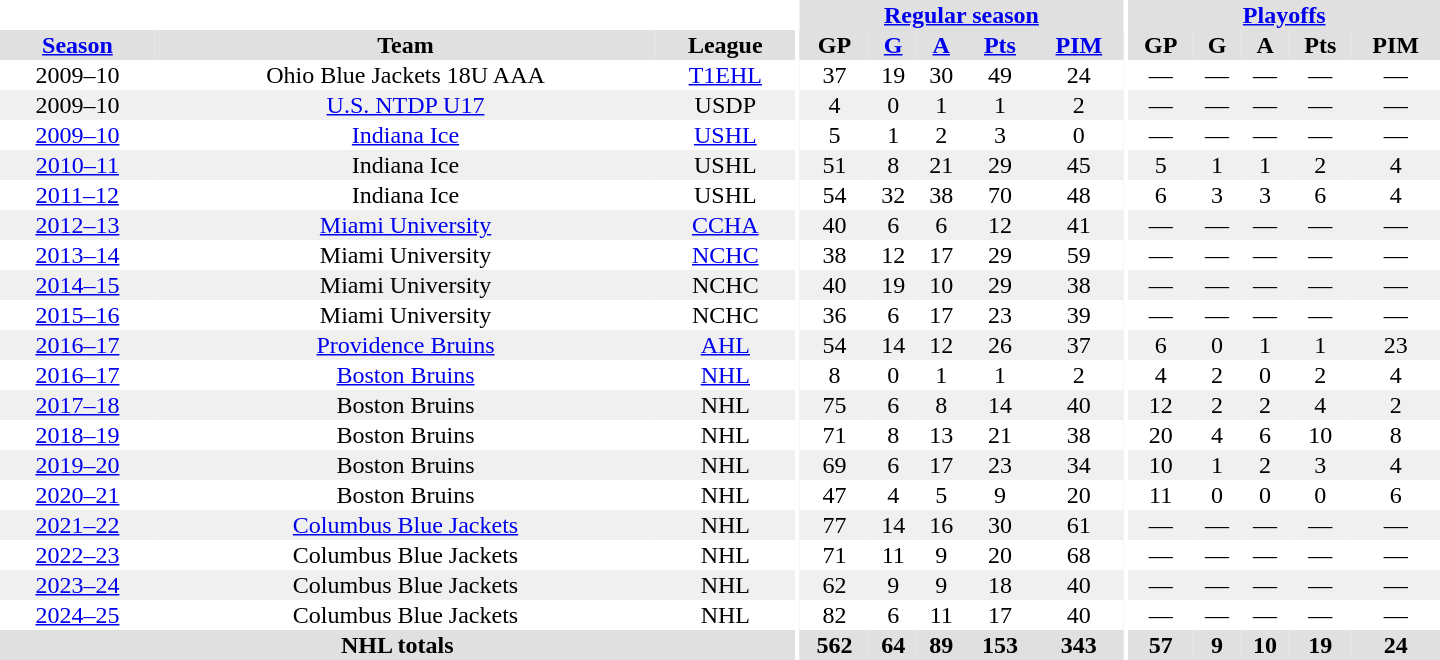<table border="0" cellpadding="1" cellspacing="0" style="text-align:center; width:60em">
<tr bgcolor="#e0e0e0">
<th colspan="3" bgcolor="#ffffff"></th>
<th rowspan="99" bgcolor="#ffffff"></th>
<th colspan="5"><a href='#'>Regular season</a></th>
<th rowspan="99" bgcolor="#ffffff"></th>
<th colspan="5"><a href='#'>Playoffs</a></th>
</tr>
<tr bgcolor="#e0e0e0">
<th><a href='#'>Season</a></th>
<th>Team</th>
<th>League</th>
<th>GP</th>
<th><a href='#'>G</a></th>
<th><a href='#'>A</a></th>
<th><a href='#'>Pts</a></th>
<th><a href='#'>PIM</a></th>
<th>GP</th>
<th>G</th>
<th>A</th>
<th>Pts</th>
<th>PIM</th>
</tr>
<tr>
<td>2009–10</td>
<td>Ohio Blue Jackets 18U AAA</td>
<td><a href='#'>T1EHL</a></td>
<td>37</td>
<td>19</td>
<td>30</td>
<td>49</td>
<td>24</td>
<td>—</td>
<td>—</td>
<td>—</td>
<td>—</td>
<td>—</td>
</tr>
<tr bgcolor="#f0f0f0">
<td>2009–10</td>
<td><a href='#'>U.S. NTDP U17</a></td>
<td>USDP</td>
<td>4</td>
<td>0</td>
<td>1</td>
<td>1</td>
<td>2</td>
<td>—</td>
<td>—</td>
<td>—</td>
<td>—</td>
<td>—</td>
</tr>
<tr>
<td><a href='#'>2009–10</a></td>
<td><a href='#'>Indiana Ice</a></td>
<td><a href='#'>USHL</a></td>
<td>5</td>
<td>1</td>
<td>2</td>
<td>3</td>
<td>0</td>
<td>—</td>
<td>—</td>
<td>—</td>
<td>—</td>
<td>—</td>
</tr>
<tr bgcolor="#f0f0f0">
<td><a href='#'>2010–11</a></td>
<td>Indiana Ice</td>
<td>USHL</td>
<td>51</td>
<td>8</td>
<td>21</td>
<td>29</td>
<td>45</td>
<td>5</td>
<td>1</td>
<td>1</td>
<td>2</td>
<td>4</td>
</tr>
<tr>
<td><a href='#'>2011–12</a></td>
<td>Indiana Ice</td>
<td>USHL</td>
<td>54</td>
<td>32</td>
<td>38</td>
<td>70</td>
<td>48</td>
<td>6</td>
<td>3</td>
<td>3</td>
<td>6</td>
<td>4</td>
</tr>
<tr bgcolor="#f0f0f0">
<td><a href='#'>2012–13</a></td>
<td><a href='#'>Miami University</a></td>
<td><a href='#'>CCHA</a></td>
<td>40</td>
<td>6</td>
<td>6</td>
<td>12</td>
<td>41</td>
<td>—</td>
<td>—</td>
<td>—</td>
<td>—</td>
<td>—</td>
</tr>
<tr>
<td><a href='#'>2013–14</a></td>
<td>Miami University</td>
<td><a href='#'>NCHC</a></td>
<td>38</td>
<td>12</td>
<td>17</td>
<td>29</td>
<td>59</td>
<td>—</td>
<td>—</td>
<td>—</td>
<td>—</td>
<td>—</td>
</tr>
<tr bgcolor="#f0f0f0">
<td><a href='#'>2014–15</a></td>
<td>Miami University</td>
<td>NCHC</td>
<td>40</td>
<td>19</td>
<td>10</td>
<td>29</td>
<td>38</td>
<td>—</td>
<td>—</td>
<td>—</td>
<td>—</td>
<td>—</td>
</tr>
<tr>
<td><a href='#'>2015–16</a></td>
<td>Miami University</td>
<td>NCHC</td>
<td>36</td>
<td>6</td>
<td>17</td>
<td>23</td>
<td>39</td>
<td>—</td>
<td>—</td>
<td>—</td>
<td>—</td>
<td>—</td>
</tr>
<tr bgcolor="#f0f0f0">
<td><a href='#'>2016–17</a></td>
<td><a href='#'>Providence Bruins</a></td>
<td><a href='#'>AHL</a></td>
<td>54</td>
<td>14</td>
<td>12</td>
<td>26</td>
<td>37</td>
<td>6</td>
<td>0</td>
<td>1</td>
<td>1</td>
<td>23</td>
</tr>
<tr>
<td><a href='#'>2016–17</a></td>
<td><a href='#'>Boston Bruins</a></td>
<td><a href='#'>NHL</a></td>
<td>8</td>
<td>0</td>
<td>1</td>
<td>1</td>
<td>2</td>
<td>4</td>
<td>2</td>
<td>0</td>
<td>2</td>
<td>4</td>
</tr>
<tr bgcolor="#f0f0f0">
<td><a href='#'>2017–18</a></td>
<td>Boston Bruins</td>
<td>NHL</td>
<td>75</td>
<td>6</td>
<td>8</td>
<td>14</td>
<td>40</td>
<td>12</td>
<td>2</td>
<td>2</td>
<td>4</td>
<td>2</td>
</tr>
<tr>
<td><a href='#'>2018–19</a></td>
<td>Boston Bruins</td>
<td>NHL</td>
<td>71</td>
<td>8</td>
<td>13</td>
<td>21</td>
<td>38</td>
<td>20</td>
<td>4</td>
<td>6</td>
<td>10</td>
<td>8</td>
</tr>
<tr bgcolor="#f0f0f0">
<td><a href='#'>2019–20</a></td>
<td>Boston Bruins</td>
<td>NHL</td>
<td>69</td>
<td>6</td>
<td>17</td>
<td>23</td>
<td>34</td>
<td>10</td>
<td>1</td>
<td>2</td>
<td>3</td>
<td>4</td>
</tr>
<tr>
<td><a href='#'>2020–21</a></td>
<td>Boston Bruins</td>
<td>NHL</td>
<td>47</td>
<td>4</td>
<td>5</td>
<td>9</td>
<td>20</td>
<td>11</td>
<td>0</td>
<td>0</td>
<td>0</td>
<td>6</td>
</tr>
<tr bgcolor="#f0f0f0">
<td><a href='#'>2021–22</a></td>
<td><a href='#'>Columbus Blue Jackets</a></td>
<td>NHL</td>
<td>77</td>
<td>14</td>
<td>16</td>
<td>30</td>
<td>61</td>
<td>—</td>
<td>—</td>
<td>—</td>
<td>—</td>
<td>—</td>
</tr>
<tr>
<td><a href='#'>2022–23</a></td>
<td>Columbus Blue Jackets</td>
<td>NHL</td>
<td>71</td>
<td>11</td>
<td>9</td>
<td>20</td>
<td>68</td>
<td>—</td>
<td>—</td>
<td>—</td>
<td>—</td>
<td>—</td>
</tr>
<tr bgcolor="#f0f0f0">
<td><a href='#'>2023–24</a></td>
<td>Columbus Blue Jackets</td>
<td>NHL</td>
<td>62</td>
<td>9</td>
<td>9</td>
<td>18</td>
<td>40</td>
<td>—</td>
<td>—</td>
<td>—</td>
<td>—</td>
<td>—</td>
</tr>
<tr>
<td><a href='#'>2024–25</a></td>
<td>Columbus Blue Jackets</td>
<td>NHL</td>
<td>82</td>
<td>6</td>
<td>11</td>
<td>17</td>
<td>40</td>
<td>—</td>
<td>—</td>
<td>—</td>
<td>—</td>
<td>—</td>
</tr>
<tr bgcolor="#e0e0e0">
<th colspan="3">NHL totals</th>
<th>562</th>
<th>64</th>
<th>89</th>
<th>153</th>
<th>343</th>
<th>57</th>
<th>9</th>
<th>10</th>
<th>19</th>
<th>24</th>
</tr>
</table>
